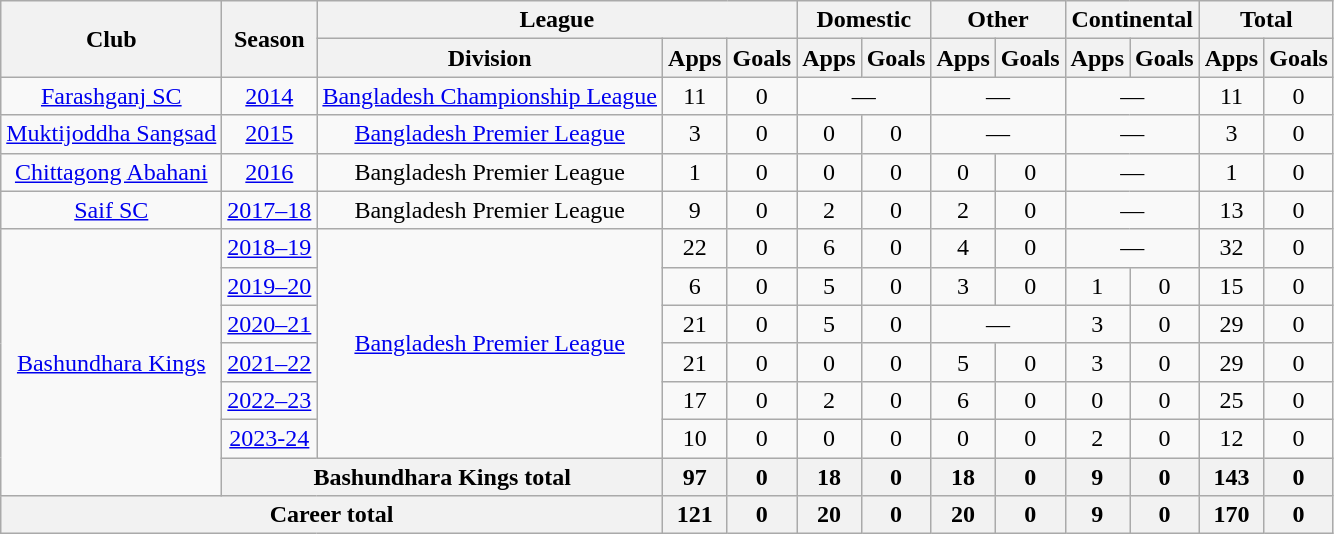<table class="wikitable" style="text-align:center">
<tr>
<th rowspan="2">Club</th>
<th rowspan="2">Season</th>
<th colspan="3">League</th>
<th colspan="2">Domestic</th>
<th colspan="2">Other</th>
<th colspan="2">Continental</th>
<th colspan="2">Total</th>
</tr>
<tr>
<th>Division</th>
<th>Apps</th>
<th>Goals</th>
<th>Apps</th>
<th>Goals</th>
<th>Apps</th>
<th>Goals</th>
<th>Apps</th>
<th>Goals</th>
<th>Apps</th>
<th>Goals</th>
</tr>
<tr>
<td><a href='#'>Farashganj SC</a></td>
<td><a href='#'>2014</a></td>
<td rowspan="1"><a href='#'>Bangladesh Championship League</a></td>
<td>11</td>
<td>0</td>
<td colspan="2">—</td>
<td colspan="2">—</td>
<td colspan="2">—</td>
<td>11</td>
<td>0</td>
</tr>
<tr>
<td><a href='#'>Muktijoddha Sangsad</a></td>
<td><a href='#'>2015</a></td>
<td><a href='#'>Bangladesh Premier League</a></td>
<td>3</td>
<td>0</td>
<td>0</td>
<td>0</td>
<td colspan="2">—</td>
<td colspan="2">—</td>
<td>3</td>
<td>0</td>
</tr>
<tr>
<td><a href='#'>Chittagong Abahani</a></td>
<td><a href='#'>2016</a></td>
<td>Bangladesh Premier League</td>
<td>1</td>
<td>0</td>
<td>0</td>
<td>0</td>
<td>0</td>
<td>0</td>
<td colspan="2">—</td>
<td>1</td>
<td>0</td>
</tr>
<tr>
<td><a href='#'>Saif SC</a></td>
<td><a href='#'>2017–18</a></td>
<td>Bangladesh Premier League</td>
<td>9</td>
<td>0</td>
<td>2</td>
<td>0</td>
<td>2</td>
<td>0</td>
<td colspan="2">—</td>
<td>13</td>
<td>0</td>
</tr>
<tr>
<td rowspan="7"><a href='#'>Bashundhara Kings</a></td>
<td><a href='#'>2018–19</a></td>
<td rowspan=6><a href='#'>Bangladesh Premier League</a></td>
<td>22</td>
<td>0</td>
<td>6</td>
<td>0</td>
<td>4</td>
<td>0</td>
<td colspan="2">—</td>
<td>32</td>
<td>0</td>
</tr>
<tr>
<td><a href='#'>2019–20</a></td>
<td>6</td>
<td>0</td>
<td>5</td>
<td>0</td>
<td>3</td>
<td>0</td>
<td>1</td>
<td>0</td>
<td>15</td>
<td>0</td>
</tr>
<tr>
<td><a href='#'>2020–21</a></td>
<td>21</td>
<td>0</td>
<td>5</td>
<td>0</td>
<td colspan="2">—</td>
<td>3</td>
<td>0</td>
<td>29</td>
<td>0</td>
</tr>
<tr>
<td><a href='#'>2021–22</a></td>
<td>21</td>
<td>0</td>
<td>0</td>
<td>0</td>
<td>5</td>
<td>0</td>
<td>3</td>
<td>0</td>
<td>29</td>
<td>0</td>
</tr>
<tr>
<td><a href='#'>2022–23</a></td>
<td>17</td>
<td>0</td>
<td>2</td>
<td>0</td>
<td>6</td>
<td>0</td>
<td>0</td>
<td>0</td>
<td>25</td>
<td>0</td>
</tr>
<tr>
<td><a href='#'>2023-24</a></td>
<td>10</td>
<td>0</td>
<td>0</td>
<td>0</td>
<td>0</td>
<td>0</td>
<td>2</td>
<td>0</td>
<td>12</td>
<td>0</td>
</tr>
<tr>
<th colspan="2"><strong>Bashundhara Kings total</strong></th>
<th>97</th>
<th>0</th>
<th>18</th>
<th>0</th>
<th>18</th>
<th>0</th>
<th>9</th>
<th>0</th>
<th>143</th>
<th>0</th>
</tr>
<tr>
<th colspan="3"><strong>Career total</strong></th>
<th>121</th>
<th>0</th>
<th>20</th>
<th>0</th>
<th>20</th>
<th>0</th>
<th>9</th>
<th>0</th>
<th>170</th>
<th>0</th>
</tr>
</table>
